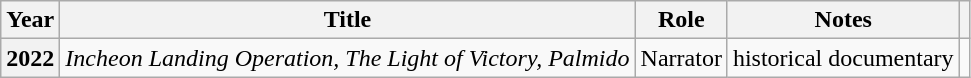<table class="wikitable  plainrowheaders">
<tr>
<th scope="col">Year</th>
<th scope="col">Title</th>
<th scope="col">Role</th>
<th scope="col">Notes</th>
<th scope="col" class="unsortable"></th>
</tr>
<tr>
<th scope="row">2022</th>
<td><em>Incheon Landing Operation, The Light of Victory, Palmido</em></td>
<td>Narrator</td>
<td>historical documentary</td>
<td></td>
</tr>
</table>
